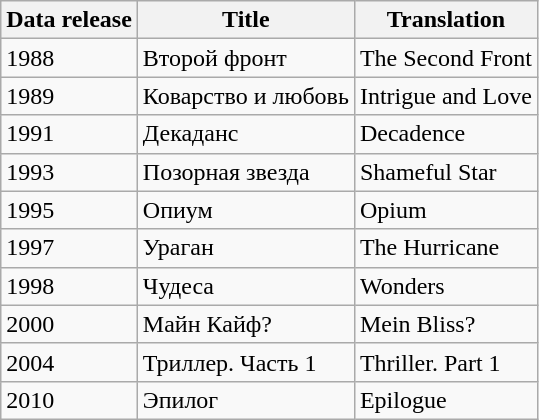<table class="wikitable">
<tr>
<th>Data release</th>
<th>Title</th>
<th>Translation</th>
</tr>
<tr>
<td>1988</td>
<td>Второй фронт</td>
<td>The Second Front</td>
</tr>
<tr>
<td>1989</td>
<td>Коварство и любовь</td>
<td>Intrigue and Love</td>
</tr>
<tr>
<td>1991</td>
<td>Декаданс</td>
<td>Decadence</td>
</tr>
<tr>
<td>1993</td>
<td>Позорная звезда</td>
<td>Shameful Star</td>
</tr>
<tr>
<td>1995</td>
<td>Опиум</td>
<td>Opium</td>
</tr>
<tr>
<td>1997</td>
<td>Ураган</td>
<td>The Hurricane</td>
</tr>
<tr>
<td>1998</td>
<td>Чудеса</td>
<td>Wonders</td>
</tr>
<tr>
<td>2000</td>
<td>Майн Кайф?</td>
<td>Mein Bliss?</td>
</tr>
<tr>
<td>2004</td>
<td>Триллер. Часть 1</td>
<td>Thriller. Part 1</td>
</tr>
<tr>
<td>2010</td>
<td>Эпилог</td>
<td>Epilogue</td>
</tr>
</table>
